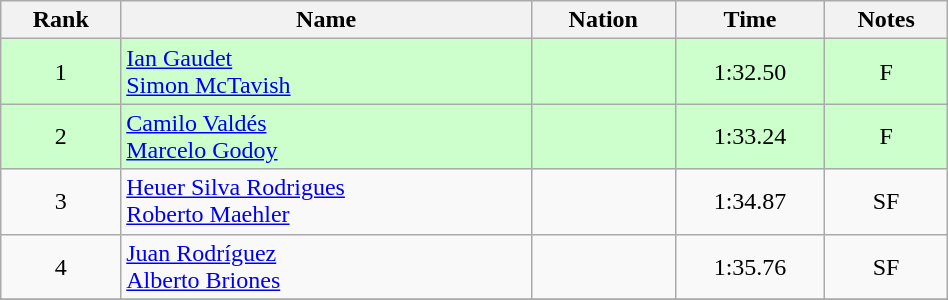<table class="wikitable sortable" style="text-align:center" width=50%>
<tr>
<th>Rank</th>
<th>Name</th>
<th>Nation</th>
<th>Time</th>
<th>Notes</th>
</tr>
<tr bgcolor=ccffcc>
<td>1</td>
<td align=left><a href='#'>Ian Gaudet</a><br><a href='#'>Simon McTavish</a></td>
<td align=left></td>
<td>1:32.50</td>
<td>F</td>
</tr>
<tr bgcolor=ccffcc>
<td>2</td>
<td align=left><a href='#'>Camilo Valdés</a><br><a href='#'>Marcelo Godoy</a></td>
<td align=left></td>
<td>1:33.24</td>
<td>F</td>
</tr>
<tr>
<td>3</td>
<td align=left><a href='#'>Heuer Silva Rodrigues</a><br><a href='#'>Roberto Maehler</a></td>
<td align=left></td>
<td>1:34.87</td>
<td>SF</td>
</tr>
<tr>
<td>4</td>
<td align=left><a href='#'>Juan Rodríguez</a><br><a href='#'>Alberto Briones</a></td>
<td align=left></td>
<td>1:35.76</td>
<td>SF</td>
</tr>
<tr>
</tr>
</table>
